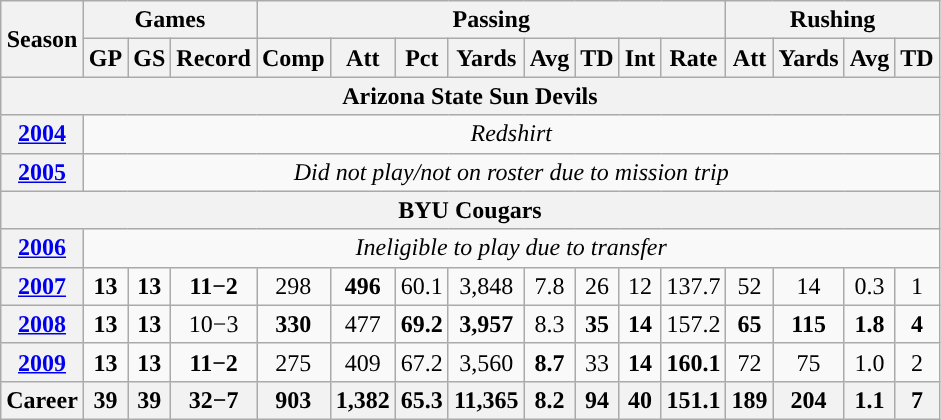<table class="wikitable" style="text-align:center;">
<tr>
<th rowspan="2">Season</th>
<th colspan="3">Games</th>
<th colspan="8">Passing</th>
<th colspan="5">Rushing</th>
</tr>
<tr>
<th>GP</th>
<th>GS</th>
<th>Record</th>
<th>Comp</th>
<th>Att</th>
<th>Pct</th>
<th>Yards</th>
<th>Avg</th>
<th>TD</th>
<th>Int</th>
<th>Rate</th>
<th>Att</th>
<th>Yards</th>
<th>Avg</th>
<th>TD</th>
</tr>
<tr>
<th colspan="16">Arizona State Sun Devils</th>
</tr>
<tr>
<th><a href='#'>2004</a></th>
<td colspan="15"><em>Redshirt </em></td>
</tr>
<tr>
<th><a href='#'>2005</a></th>
<td colspan="15"><em>Did not play/not on roster due to mission trip</em></td>
</tr>
<tr>
<th colspan="16">BYU Cougars</th>
</tr>
<tr>
<th><a href='#'>2006</a></th>
<td colspan="15"><em>Ineligible to play due to transfer</em></td>
</tr>
<tr>
<th><a href='#'>2007</a></th>
<td><strong>13</strong></td>
<td><strong>13</strong></td>
<td><strong>11−2</strong></td>
<td>298</td>
<td><strong>496</strong></td>
<td>60.1</td>
<td>3,848</td>
<td>7.8</td>
<td>26</td>
<td>12</td>
<td>137.7</td>
<td>52</td>
<td>14</td>
<td>0.3</td>
<td>1</td>
</tr>
<tr>
<th><a href='#'>2008</a></th>
<td><strong>13</strong></td>
<td><strong>13</strong></td>
<td>10−3</td>
<td><strong>330</strong></td>
<td>477</td>
<td><strong>69.2</strong></td>
<td><strong>3,957</strong></td>
<td>8.3</td>
<td><strong>35</strong></td>
<td><strong>14</strong></td>
<td>157.2</td>
<td><strong>65</strong></td>
<td><strong>115</strong></td>
<td><strong>1.8</strong></td>
<td><strong>4</strong></td>
</tr>
<tr>
<th><a href='#'>2009</a></th>
<td><strong>13</strong></td>
<td><strong>13</strong></td>
<td><strong>11−2</strong></td>
<td>275</td>
<td>409</td>
<td>67.2</td>
<td>3,560</td>
<td><strong>8.7</strong></td>
<td>33</td>
<td><strong>14</strong></td>
<td><strong>160.1</strong></td>
<td>72</td>
<td>75</td>
<td>1.0</td>
<td>2</td>
</tr>
<tr>
<th><strong>Career</strong></th>
<th>39</th>
<th>39</th>
<th>32−7</th>
<th>903</th>
<th>1,382</th>
<th>65.3</th>
<th>11,365</th>
<th>8.2</th>
<th>94</th>
<th>40</th>
<th>151.1</th>
<th>189</th>
<th>204</th>
<th>1.1</th>
<th>7</th>
</tr>
</table>
